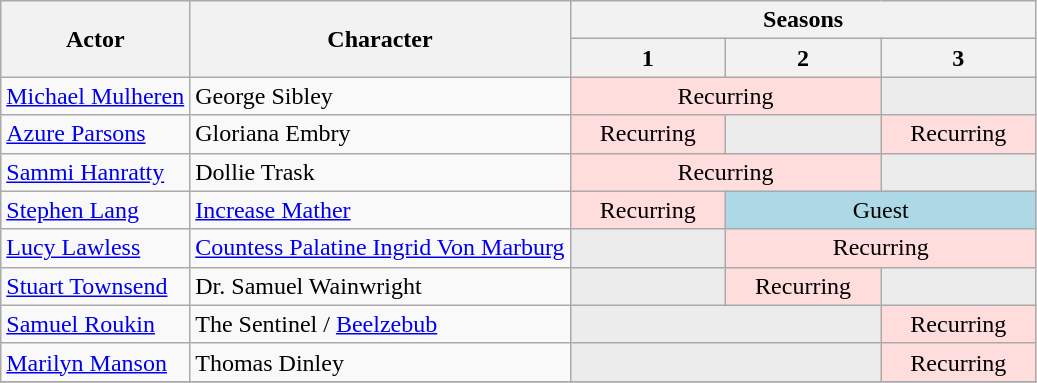<table class="wikitable">
<tr>
<th rowspan="2">Actor</th>
<th rowspan="2">Character</th>
<th colspan="3">Seasons</th>
</tr>
<tr>
<th style="width:15%;">1</th>
<th style="width:15%;">2</th>
<th style="width:15%;">3</th>
</tr>
<tr>
<td><a href='#'>Michael Mulheren</a></td>
<td>George Sibley</td>
<td style="background: #ffdddd" colspan="2" align="center">Recurring</td>
<td style="background: #ececec; color: grey; vertical-align: middle; text-align: center; " class="table-na"></td>
</tr>
<tr>
<td><a href='#'>Azure Parsons</a></td>
<td>Gloriana Embry</td>
<td style="background: #ffdddd" colspan="1" align="center">Recurring</td>
<td style="background: #ececec; color: grey; vertical-align: middle; text-align: center; " class="table-na"></td>
<td style="background: #ffdddd" colspan="1" align="center">Recurring</td>
</tr>
<tr>
<td><a href='#'>Sammi Hanratty</a></td>
<td>Dollie Trask</td>
<td style="background: #ffdddd" colspan="2" align="center">Recurring</td>
<td style="background: #ececec; color: grey; vertical-align: middle; text-align: center; " class="table-na"></td>
</tr>
<tr>
<td><a href='#'>Stephen Lang</a></td>
<td><a href='#'>Increase Mather</a></td>
<td style="background: #ffdddd" colspan="1" align="center">Recurring</td>
<td style="background: #ADD8E6" colspan="2" align="center">Guest</td>
</tr>
<tr>
<td><a href='#'>Lucy Lawless</a></td>
<td><a href='#'>Countess Palatine Ingrid Von Marburg</a></td>
<td colspan="1" style="background: #ececec; color: grey; vertical-align: middle; text-align: center; " class="table-na"></td>
<td style="background: #ffdddd" colspan="2" align="center">Recurring</td>
</tr>
<tr>
<td><a href='#'>Stuart Townsend</a></td>
<td>Dr. Samuel Wainwright</td>
<td colspan="1" style="background: #ececec; color: grey; vertical-align: middle; text-align: center; " class="table-na"></td>
<td style="background: #ffdddd" colspan="1" align="center">Recurring</td>
<td colspan="1" style="background: #ececec; color: grey; vertical-align: middle; text-align: center; " class="table-na"></td>
</tr>
<tr>
<td><a href='#'>Samuel Roukin</a></td>
<td>The Sentinel / <a href='#'>Beelzebub</a></td>
<td colspan="2" style="background: #ececec; color: grey; vertical-align: middle; text-align: center; " class="table-na"></td>
<td style="background: #ffdddd" colspan="1" align="center">Recurring</td>
</tr>
<tr>
<td><a href='#'>Marilyn Manson</a></td>
<td>Thomas Dinley</td>
<td colspan="2" style="background: #ececec; color: grey; vertical-align: middle; text-align: center; " class="table-na"></td>
<td style="background: #ffdddd" colspan="1" align="center">Recurring</td>
</tr>
<tr>
</tr>
</table>
